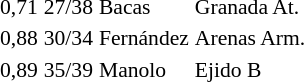<table style="font-size: 90%; border-collapse:collapse" border=0 cellspacing=0 cellpadding=2>
<tr bgcolor=#DCDCDC>
</tr>
<tr>
<td>0,71</td>
<td>27/38</td>
<td>Bacas</td>
<td>Granada At.</td>
</tr>
<tr>
<td>0,88</td>
<td>30/34</td>
<td>Fernández</td>
<td>Arenas Arm.</td>
</tr>
<tr>
<td>0,89</td>
<td>35/39</td>
<td>Manolo</td>
<td>Ejido B</td>
</tr>
</table>
